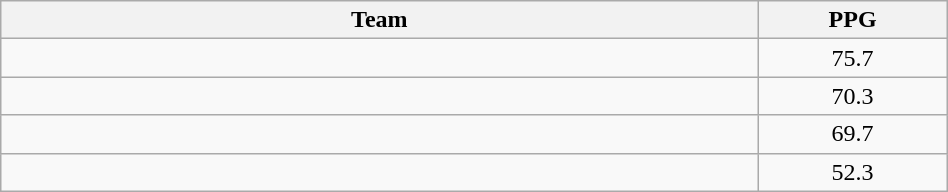<table class=wikitable width="50%">
<tr>
<th width="80%">Team</th>
<th width="20%">PPG</th>
</tr>
<tr>
<td></td>
<td align=center>75.7</td>
</tr>
<tr>
<td></td>
<td align=center>70.3</td>
</tr>
<tr>
<td></td>
<td align=center>69.7</td>
</tr>
<tr>
<td></td>
<td align=center>52.3</td>
</tr>
</table>
